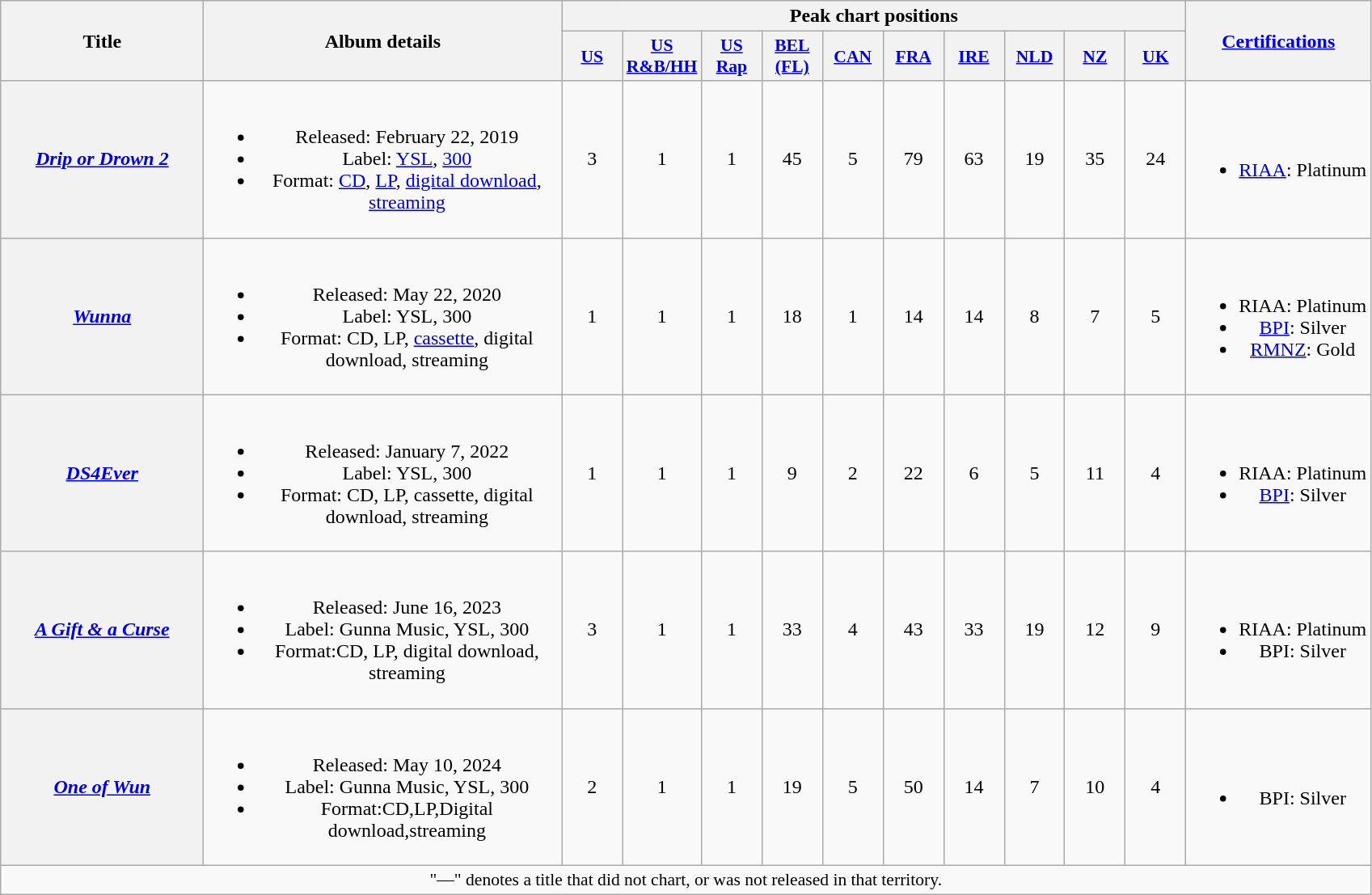<table class="wikitable plainrowheaders" style="text-align:center;">
<tr>
<th scope="col" rowspan="2" style="width:10em;">Title</th>
<th scope="col" rowspan="2" style="width:18em;">Album details</th>
<th scope="col" colspan="10">Peak chart positions</th>
<th scope="col" rowspan="2"><a href='#'>Certifications</a></th>
</tr>
<tr>
<th scope="col" style="width:3em;font-size:90%;"><a href='#'>US</a><br></th>
<th scope="col" style="width:3em;font-size:90%;"><a href='#'>US R&B/HH</a><br></th>
<th scope="col" style="width:3em;font-size:90%;"><a href='#'>US<br>Rap</a><br></th>
<th scope="col" style="width:3em;font-size:90%;"><a href='#'>BEL<br>(FL)</a><br></th>
<th scope="col" style="width:3em;font-size:90%;"><a href='#'>CAN</a><br></th>
<th scope="col" style="width:3em;font-size:90%;"><a href='#'>FRA</a><br></th>
<th scope="col" style="width:3em;font-size:90%;"><a href='#'>IRE</a><br></th>
<th scope="col" style="width:3em;font-size:90%;"><a href='#'>NLD</a><br></th>
<th scope="col" style="width:3em;font-size:90%;"><a href='#'>NZ</a><br></th>
<th scope="col" style="width:3em;font-size:90%;"><a href='#'>UK</a><br></th>
</tr>
<tr>
<th scope="row"><em><a href='#'>Drip or Drown 2</a></em></th>
<td><br><ul><li>Released: February 22, 2019</li><li>Label: <a href='#'>YSL</a>, <a href='#'>300</a></li><li>Format: <a href='#'>CD</a>, <a href='#'>LP</a>, <a href='#'>digital download</a>, <a href='#'>streaming</a></li></ul></td>
<td>3</td>
<td>1</td>
<td>1</td>
<td>45</td>
<td>5</td>
<td>79</td>
<td>63</td>
<td>19</td>
<td>35</td>
<td>24</td>
<td><br><ul><li><a href='#'>RIAA</a>: Platinum</li></ul></td>
</tr>
<tr>
<th scope="row"><em><a href='#'>Wunna</a></em></th>
<td><br><ul><li>Released: May 22, 2020</li><li>Label: YSL, 300</li><li>Format: CD, LP, <a href='#'>cassette</a>, digital download, streaming</li></ul></td>
<td>1</td>
<td>1</td>
<td>1</td>
<td>18</td>
<td>1</td>
<td>14</td>
<td>14</td>
<td>8</td>
<td>7</td>
<td>5</td>
<td><br><ul><li>RIAA: Platinum</li><li><a href='#'>BPI</a>: Silver</li><li><a href='#'>RMNZ</a>: Gold</li></ul></td>
</tr>
<tr>
<th scope="row"><em><a href='#'>DS4Ever</a></em></th>
<td><br><ul><li>Released: January 7, 2022</li><li>Label: YSL, 300</li><li>Format: CD, LP, cassette, digital download, streaming</li></ul></td>
<td>1</td>
<td>1</td>
<td>1</td>
<td>9</td>
<td>2</td>
<td>22</td>
<td>6</td>
<td>5</td>
<td>11</td>
<td>4</td>
<td><br><ul><li>RIAA: Platinum</li><li><a href='#'>BPI</a>: Silver</li></ul></td>
</tr>
<tr>
<th scope="row"><em><a href='#'>A Gift & a Curse</a></em></th>
<td><br><ul><li>Released: June 16, 2023</li><li>Label: Gunna Music, YSL, 300</li><li>Format:CD, LP, digital download, streaming</li></ul></td>
<td>3</td>
<td>1</td>
<td>1</td>
<td>33</td>
<td>4</td>
<td>43</td>
<td>33</td>
<td>19</td>
<td>12</td>
<td>9</td>
<td><br><ul><li>RIAA: Platinum</li><li>BPI: Silver</li></ul></td>
</tr>
<tr>
<th scope="row"><em><a href='#'>One of Wun</a></em></th>
<td><br><ul><li>Released: May 10, 2024</li><li>Label: Gunna Music, YSL, 300</li><li>Format:CD,LP,Digital download,streaming</li></ul></td>
<td>2</td>
<td>1</td>
<td>1</td>
<td>19</td>
<td>5</td>
<td>50<br></td>
<td>14<br></td>
<td>7</td>
<td>10<br></td>
<td>4</td>
<td><br><ul><li>BPI: Silver</li></ul></td>
</tr>
<tr>
<td colspan="19" style="font-size:90%">"—" denotes a title that did not chart, or was not released in that territory.</td>
</tr>
</table>
